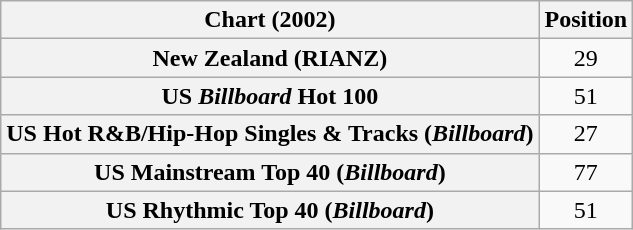<table class="wikitable sortable plainrowheaders" style="text-align:center">
<tr>
<th>Chart (2002)</th>
<th>Position</th>
</tr>
<tr>
<th scope="row">New Zealand (RIANZ)</th>
<td>29</td>
</tr>
<tr>
<th scope="row">US <em>Billboard</em> Hot 100</th>
<td>51</td>
</tr>
<tr>
<th scope="row">US Hot R&B/Hip-Hop Singles & Tracks (<em>Billboard</em>)</th>
<td>27</td>
</tr>
<tr>
<th scope="row">US Mainstream Top 40 (<em>Billboard</em>)</th>
<td>77</td>
</tr>
<tr>
<th scope="row">US Rhythmic Top 40 (<em>Billboard</em>)</th>
<td>51</td>
</tr>
</table>
